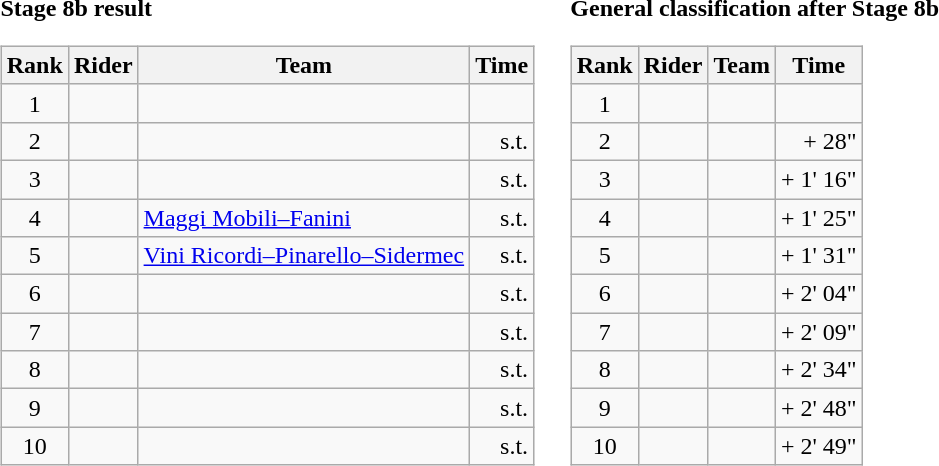<table>
<tr>
<td><strong>Stage 8b result</strong><br><table class="wikitable">
<tr>
<th scope="col">Rank</th>
<th scope="col">Rider</th>
<th scope="col">Team</th>
<th scope="col">Time</th>
</tr>
<tr>
<td style="text-align:center;">1</td>
<td></td>
<td></td>
<td style="text-align:right;"></td>
</tr>
<tr>
<td style="text-align:center;">2</td>
<td></td>
<td></td>
<td style="text-align:right;">s.t.</td>
</tr>
<tr>
<td style="text-align:center;">3</td>
<td></td>
<td></td>
<td style="text-align:right;">s.t.</td>
</tr>
<tr>
<td style="text-align:center;">4</td>
<td></td>
<td><a href='#'>Maggi Mobili–Fanini</a></td>
<td style="text-align:right;">s.t.</td>
</tr>
<tr>
<td style="text-align:center;">5</td>
<td></td>
<td><a href='#'>Vini Ricordi–Pinarello–Sidermec</a></td>
<td style="text-align:right;">s.t.</td>
</tr>
<tr>
<td style="text-align:center;">6</td>
<td></td>
<td></td>
<td style="text-align:right;">s.t.</td>
</tr>
<tr>
<td style="text-align:center;">7</td>
<td></td>
<td></td>
<td style="text-align:right;">s.t.</td>
</tr>
<tr>
<td style="text-align:center;">8</td>
<td></td>
<td></td>
<td style="text-align:right;">s.t.</td>
</tr>
<tr>
<td style="text-align:center;">9</td>
<td></td>
<td></td>
<td style="text-align:right;">s.t.</td>
</tr>
<tr>
<td style="text-align:center;">10</td>
<td></td>
<td></td>
<td style="text-align:right;">s.t.</td>
</tr>
</table>
</td>
<td></td>
<td><strong>General classification after Stage 8b</strong><br><table class="wikitable">
<tr>
<th scope="col">Rank</th>
<th scope="col">Rider</th>
<th scope="col">Team</th>
<th scope="col">Time</th>
</tr>
<tr>
<td style="text-align:center;">1</td>
<td></td>
<td></td>
<td style="text-align:right;"></td>
</tr>
<tr>
<td style="text-align:center;">2</td>
<td></td>
<td></td>
<td style="text-align:right;">+ 28"</td>
</tr>
<tr>
<td style="text-align:center;">3</td>
<td></td>
<td></td>
<td style="text-align:right;">+ 1' 16"</td>
</tr>
<tr>
<td style="text-align:center;">4</td>
<td></td>
<td></td>
<td style="text-align:right;">+ 1' 25"</td>
</tr>
<tr>
<td style="text-align:center;">5</td>
<td></td>
<td></td>
<td style="text-align:right;">+ 1' 31"</td>
</tr>
<tr>
<td style="text-align:center;">6</td>
<td></td>
<td></td>
<td style="text-align:right;">+ 2' 04"</td>
</tr>
<tr>
<td style="text-align:center;">7</td>
<td></td>
<td></td>
<td style="text-align:right;">+ 2' 09"</td>
</tr>
<tr>
<td style="text-align:center;">8</td>
<td></td>
<td></td>
<td style="text-align:right;">+ 2' 34"</td>
</tr>
<tr>
<td style="text-align:center;">9</td>
<td></td>
<td></td>
<td style="text-align:right;">+ 2' 48"</td>
</tr>
<tr>
<td style="text-align:center;">10</td>
<td></td>
<td></td>
<td style="text-align:right;">+ 2' 49"</td>
</tr>
</table>
</td>
</tr>
</table>
